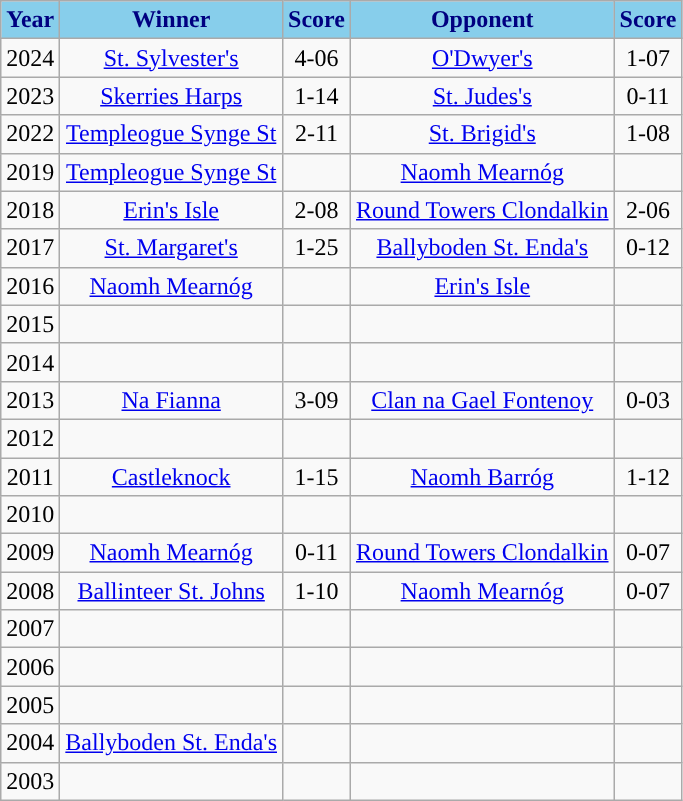<table class="wikitable" style="text-align:center;">
<tr>
<th style="background:skyblue;color:navy;">Year</th>
<th style="background:skyblue;color:navy;">Winner</th>
<th style="background:skyblue;color:navy;">Score</th>
<th style="background:skyblue;color:navy;">Opponent</th>
<th style="background:skyblue;color:navy;">Score</th>
</tr>
<tr>
<td>2024</td>
<td><a href='#'>St. Sylvester's</a></td>
<td>4-06</td>
<td><a href='#'>O'Dwyer's</a></td>
<td>1-07</td>
</tr>
<tr>
<td>2023</td>
<td><a href='#'>Skerries Harps</a></td>
<td>1-14</td>
<td><a href='#'>St. Judes's</a></td>
<td>0-11</td>
</tr>
<tr>
<td>2022</td>
<td><a href='#'>Templeogue Synge St</a></td>
<td>2-11</td>
<td><a href='#'>St. Brigid's</a></td>
<td>1-08</td>
</tr>
<tr>
<td>2019</td>
<td><a href='#'>Templeogue Synge St</a></td>
<td></td>
<td><a href='#'>Naomh Mearnóg</a></td>
<td></td>
</tr>
<tr>
<td>2018</td>
<td><a href='#'>Erin's Isle</a></td>
<td>2-08</td>
<td><a href='#'>Round Towers Clondalkin</a></td>
<td>2-06</td>
</tr>
<tr>
<td>2017</td>
<td><a href='#'>St. Margaret's</a></td>
<td>1-25</td>
<td><a href='#'>Ballyboden St. Enda's</a></td>
<td>0-12</td>
</tr>
<tr>
<td>2016</td>
<td><a href='#'>Naomh Mearnóg</a></td>
<td></td>
<td><a href='#'>Erin's Isle</a></td>
<td></td>
</tr>
<tr>
<td>2015</td>
<td></td>
<td></td>
<td></td>
<td></td>
</tr>
<tr>
<td>2014</td>
<td></td>
<td></td>
<td></td>
<td></td>
</tr>
<tr>
<td>2013</td>
<td><a href='#'>Na Fianna</a></td>
<td>3-09</td>
<td><a href='#'>Clan na Gael Fontenoy</a></td>
<td>0-03</td>
</tr>
<tr>
<td>2012</td>
<td></td>
<td></td>
<td></td>
<td></td>
</tr>
<tr>
<td>2011</td>
<td><a href='#'>Castleknock</a></td>
<td>1-15</td>
<td><a href='#'>Naomh Barróg</a></td>
<td>1-12</td>
</tr>
<tr>
<td>2010</td>
<td></td>
<td></td>
<td></td>
<td></td>
</tr>
<tr>
<td>2009</td>
<td><a href='#'>Naomh Mearnóg</a></td>
<td>0-11</td>
<td><a href='#'>Round Towers Clondalkin</a></td>
<td>0-07</td>
</tr>
<tr>
<td>2008</td>
<td><a href='#'>Ballinteer St. Johns</a></td>
<td>1-10</td>
<td><a href='#'>Naomh Mearnóg</a></td>
<td>0-07</td>
</tr>
<tr>
<td>2007</td>
<td></td>
<td></td>
<td></td>
<td></td>
</tr>
<tr>
<td>2006</td>
<td></td>
<td></td>
<td></td>
<td></td>
</tr>
<tr>
<td>2005</td>
<td></td>
<td></td>
<td></td>
<td></td>
</tr>
<tr>
<td>2004</td>
<td><a href='#'>Ballyboden St. Enda's</a></td>
<td></td>
<td></td>
<td></td>
</tr>
<tr>
<td>2003</td>
<td></td>
<td></td>
<td></td>
<td></td>
</tr>
</table>
